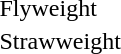<table>
<tr>
<td>Flyweight</td>
<td></td>
<td></td>
<td></td>
<td></td>
</tr>
<tr>
<td>Strawweight</td>
<td></td>
<td></td>
<td></td>
<td></td>
</tr>
</table>
